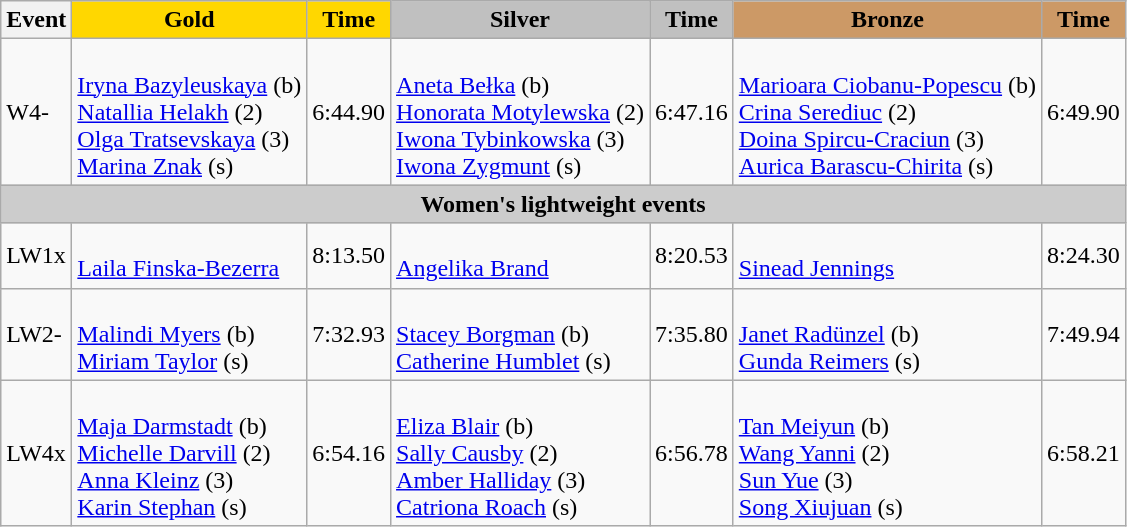<table class="wikitable">
<tr>
<th>Event</th>
<th style="text-align:center;background-color:gold;">Gold</th>
<th style="text-align:center;background-color:gold;">Time</th>
<th style="text-align:center;background-color:silver;">Silver</th>
<th style="text-align:center;background-color:silver;">Time</th>
<th style="text-align:center;background-color:#CC9966;">Bronze</th>
<th style="text-align:center;background-color:#CC9966;">Time</th>
</tr>
<tr>
<td>W4-</td>
<td> <br> <a href='#'>Iryna Bazyleuskaya</a> (b)<br> <a href='#'>Natallia Helakh</a> (2)<br> <a href='#'>Olga Tratsevskaya</a> (3)<br> <a href='#'>Marina Znak</a> (s)</td>
<td>6:44.90</td>
<td> <br> <a href='#'>Aneta Bełka</a> (b)<br> <a href='#'>Honorata Motylewska</a> (2)<br> <a href='#'>Iwona Tybinkowska</a> (3)<br> <a href='#'>Iwona Zygmunt</a> (s)</td>
<td>6:47.16</td>
<td> <br> <a href='#'>Marioara Ciobanu-Popescu</a> (b)<br> <a href='#'>Crina Serediuc</a> (2)<br> <a href='#'>Doina Spircu-Craciun</a> (3)<br> <a href='#'>Aurica Barascu-Chirita</a> (s)</td>
<td>6:49.90</td>
</tr>
<tr>
<th colspan="7" style="background-color:#CCC;">Women's lightweight events</th>
</tr>
<tr>
<td>LW1x</td>
<td> <br> <a href='#'>Laila Finska-Bezerra</a></td>
<td>8:13.50</td>
<td> <br> <a href='#'>Angelika Brand</a></td>
<td>8:20.53</td>
<td> <br> <a href='#'>Sinead Jennings</a></td>
<td>8:24.30</td>
</tr>
<tr>
<td>LW2-</td>
<td> <br> <a href='#'>Malindi Myers</a> (b)<br> <a href='#'>Miriam Taylor</a> (s)</td>
<td>7:32.93</td>
<td> <br> <a href='#'>Stacey Borgman</a> (b)<br> <a href='#'>Catherine Humblet</a> (s)</td>
<td>7:35.80</td>
<td> <br> <a href='#'>Janet Radünzel</a> (b)<br> <a href='#'>Gunda Reimers</a> (s)</td>
<td>7:49.94</td>
</tr>
<tr>
<td>LW4x</td>
<td> <br> <a href='#'>Maja Darmstadt</a> (b)<br> <a href='#'>Michelle Darvill</a> (2)<br> <a href='#'>Anna Kleinz</a> (3)<br> <a href='#'>Karin Stephan</a> (s)</td>
<td>6:54.16</td>
<td> <br> <a href='#'>Eliza Blair</a> (b)<br> <a href='#'>Sally Causby</a> (2)<br> <a href='#'>Amber Halliday</a> (3)<br> <a href='#'>Catriona Roach</a> (s)</td>
<td>6:56.78</td>
<td> <br> <a href='#'>Tan Meiyun</a> (b)<br> <a href='#'>Wang Yanni</a> (2)<br> <a href='#'>Sun Yue</a> (3)<br> <a href='#'>Song Xiujuan</a> (s)</td>
<td>6:58.21</td>
</tr>
</table>
